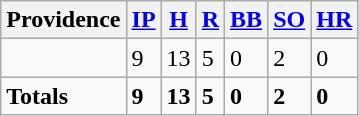<table class="wikitable sortable">
<tr>
<th>Providence</th>
<th><a href='#'>IP</a></th>
<th><a href='#'>H</a></th>
<th><a href='#'>R</a></th>
<th><a href='#'>BB</a></th>
<th><a href='#'>SO</a></th>
<th><a href='#'>HR</a></th>
</tr>
<tr>
<td></td>
<td>9</td>
<td>13</td>
<td>5</td>
<td>0</td>
<td>2</td>
<td>0</td>
</tr>
<tr class="sortbottom">
<td><strong>Totals</strong></td>
<td><strong>9</strong></td>
<td><strong>13</strong></td>
<td><strong>5</strong></td>
<td><strong>0</strong></td>
<td><strong>2</strong></td>
<td><strong>0</strong></td>
</tr>
</table>
